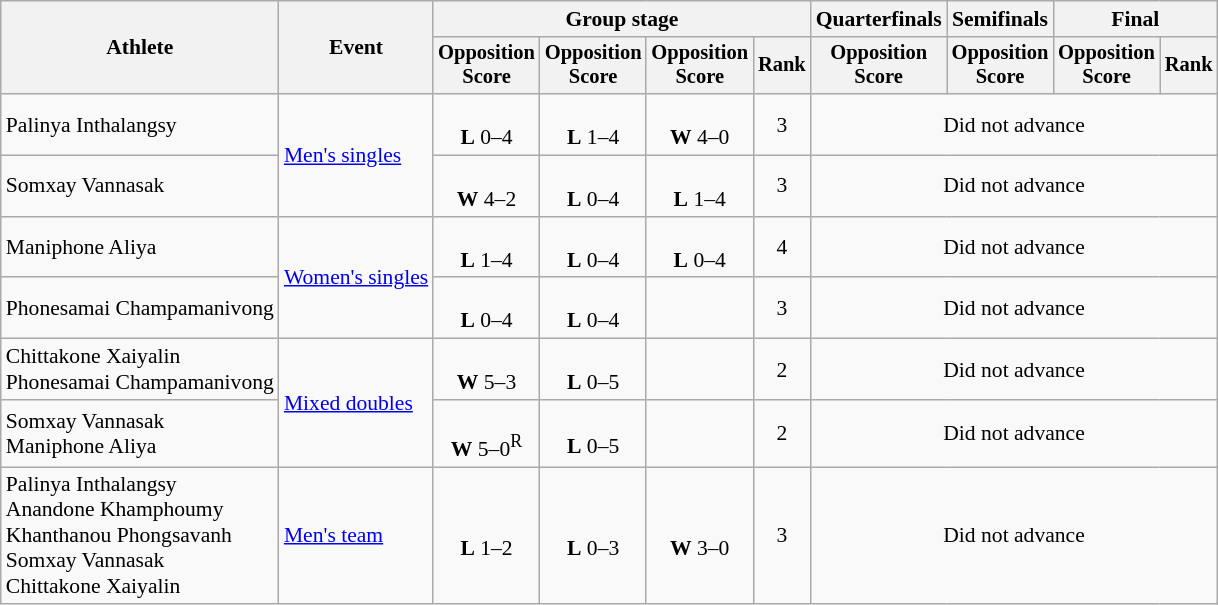<table class=wikitable style=font-size:90%;text-align:center>
<tr>
<th rowspan=2>Athlete</th>
<th rowspan=2>Event</th>
<th colspan=4>Group stage</th>
<th>Quarterfinals</th>
<th>Semifinals</th>
<th colspan=2>Final</th>
</tr>
<tr style="font-size:95%">
<th>Opposition<br>Score</th>
<th>Opposition<br>Score</th>
<th>Opposition<br>Score</th>
<th>Rank</th>
<th>Opposition<br>Score</th>
<th>Opposition<br>Score</th>
<th>Opposition<br>Score</th>
<th>Rank</th>
</tr>
<tr>
<td align=left>Palinya Inthalangsy</td>
<td align=left rowspan=2><a href='#'>Men's singles</a></td>
<td><br><strong>L</strong> 0–4</td>
<td><br><strong>L</strong> 1–4</td>
<td><br><strong>W</strong> 4–0</td>
<td>3</td>
<td colspan=4>Did not advance</td>
</tr>
<tr>
<td align=left>Somxay Vannasak</td>
<td><br><strong>W</strong> 4–2</td>
<td><br><strong>L</strong> 0–4</td>
<td><br><strong>L</strong> 1–4</td>
<td>3</td>
<td colspan=4>Did not advance</td>
</tr>
<tr>
<td align=left>Maniphone Aliya</td>
<td align=left rowspan=2><a href='#'>Women's singles</a></td>
<td><br><strong>L</strong> 1–4</td>
<td><br><strong>L</strong> 0–4</td>
<td><br><strong>L</strong> 0–4</td>
<td>4</td>
<td colspan=4>Did not advance</td>
</tr>
<tr>
<td align=left>Phonesamai Champamanivong</td>
<td><br><strong>L</strong> 0–4</td>
<td><br><strong>L</strong> 0–4</td>
<td></td>
<td>3</td>
<td colspan=4>Did not advance</td>
</tr>
<tr>
<td align=left>Chittakone Xaiyalin<br>Phonesamai Champamanivong</td>
<td align=left rowspan=2><a href='#'>Mixed doubles</a></td>
<td><br><strong>W</strong> 5–3</td>
<td><br><strong>L</strong> 0–5</td>
<td></td>
<td>2</td>
<td colspan=4>Did not advance</td>
</tr>
<tr>
<td align=left>Somxay Vannasak<br>Maniphone Aliya</td>
<td><br><strong>W</strong> 5–0<sup>R</sup></td>
<td><br><strong>L</strong> 0–5</td>
<td></td>
<td>2</td>
<td colspan=4>Did not advance</td>
</tr>
<tr>
<td align=left>Palinya Inthalangsy<br>Anandone Khamphoumy<br>Khanthanou Phongsavanh<br>Somxay Vannasak<br>Chittakone Xaiyalin</td>
<td align=left><a href='#'>Men's team</a></td>
<td><br><strong>L</strong> 1–2</td>
<td><br><strong>L</strong> 0–3</td>
<td><br><strong>W</strong> 3–0</td>
<td>3</td>
<td colspan=4>Did not advance</td>
</tr>
</table>
